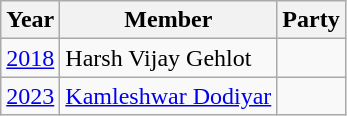<table class="wikitable sortable">
<tr>
<th>Year</th>
<th>Member</th>
<th colspan=2>Party</th>
</tr>
<tr>
<td><a href='#'>2018</a></td>
<td>Harsh Vijay Gehlot</td>
<td></td>
</tr>
<tr>
<td><a href='#'>2023</a></td>
<td><a href='#'>Kamleshwar Dodiyar</a></td>
<td></td>
</tr>
</table>
